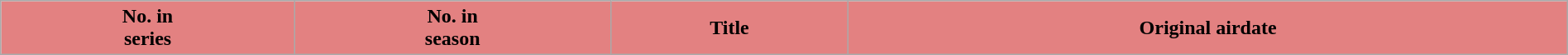<table class="wikitable plainrowheaders" style="width:100%; margin:auto; background:#FFFFFF;">
<tr>
<th style="background-color: #e38181; color:#000; text-align: center;">No. in<br>series</th>
<th style="background-color: #e38181; color:#000; text-align: center;">No. in<br>season</th>
<th style="background-color: #e38181; color:#000; text-align: center;">Title</th>
<th style="background-color: #e38181; color:#000; text-align: center;">Original airdate<br>











</th>
</tr>
</table>
